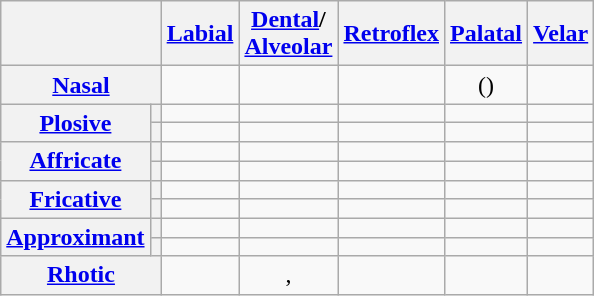<table class="wikitable" style=text-align:center>
<tr>
<th colspan="2"></th>
<th><a href='#'>Labial</a></th>
<th><a href='#'>Dental</a>/<br><a href='#'>Alveolar</a></th>
<th><a href='#'>Retroflex</a></th>
<th><a href='#'>Palatal</a></th>
<th><a href='#'>Velar</a></th>
</tr>
<tr>
<th colspan=2><a href='#'>Nasal</a></th>
<td></td>
<td></td>
<td></td>
<td>()</td>
<td></td>
</tr>
<tr>
<th rowspan="2"><a href='#'>Plosive</a></th>
<th></th>
<td></td>
<td></td>
<td></td>
<td></td>
<td></td>
</tr>
<tr>
<th></th>
<td></td>
<td></td>
<td></td>
<td></td>
<td></td>
</tr>
<tr>
<th rowspan="2"><a href='#'>Affricate</a></th>
<th></th>
<td></td>
<td></td>
<td></td>
<td></td>
<td></td>
</tr>
<tr>
<th></th>
<td></td>
<td></td>
<td></td>
<td></td>
<td></td>
</tr>
<tr>
<th rowspan="2"><a href='#'>Fricative</a></th>
<th></th>
<td></td>
<td></td>
<td></td>
<td></td>
<td></td>
</tr>
<tr>
<th></th>
<td></td>
<td></td>
<td></td>
<td></td>
<td></td>
</tr>
<tr>
<th rowspan=2><a href='#'>Approximant</a></th>
<th></th>
<td></td>
<td></td>
<td></td>
<td></td>
<td></td>
</tr>
<tr>
<th></th>
<td></td>
<td></td>
<td></td>
<td></td>
<td></td>
</tr>
<tr>
<th colspan=2><a href='#'>Rhotic</a></th>
<td></td>
<td>, </td>
<td></td>
<td></td>
<td></td>
</tr>
</table>
